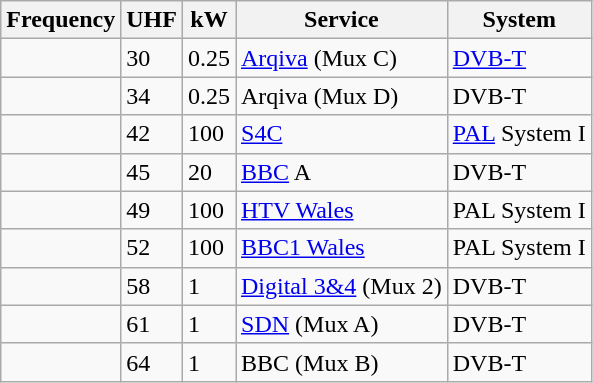<table class="wikitable sortable">
<tr>
<th>Frequency</th>
<th>UHF</th>
<th>kW</th>
<th>Service</th>
<th>System</th>
</tr>
<tr>
<td></td>
<td>30</td>
<td>0.25</td>
<td><a href='#'>Arqiva</a> (Mux C)</td>
<td><a href='#'>DVB-T</a></td>
</tr>
<tr>
<td></td>
<td>34</td>
<td>0.25</td>
<td>Arqiva (Mux D)</td>
<td>DVB-T</td>
</tr>
<tr>
<td></td>
<td>42</td>
<td>100</td>
<td><a href='#'>S4C</a></td>
<td><a href='#'>PAL</a> System I</td>
</tr>
<tr>
<td></td>
<td>45</td>
<td>20</td>
<td><a href='#'>BBC</a> A</td>
<td>DVB-T</td>
</tr>
<tr>
<td></td>
<td>49</td>
<td>100</td>
<td><a href='#'>HTV Wales</a></td>
<td>PAL System I</td>
</tr>
<tr>
<td></td>
<td>52</td>
<td>100</td>
<td><a href='#'>BBC1 Wales</a></td>
<td>PAL System I</td>
</tr>
<tr>
<td></td>
<td>58</td>
<td>1</td>
<td><a href='#'>Digital 3&4</a> (Mux 2)</td>
<td>DVB-T</td>
</tr>
<tr>
<td></td>
<td>61</td>
<td>1</td>
<td><a href='#'>SDN</a> (Mux A)</td>
<td>DVB-T</td>
</tr>
<tr>
<td></td>
<td>64</td>
<td>1</td>
<td>BBC (Mux B)</td>
<td>DVB-T</td>
</tr>
</table>
